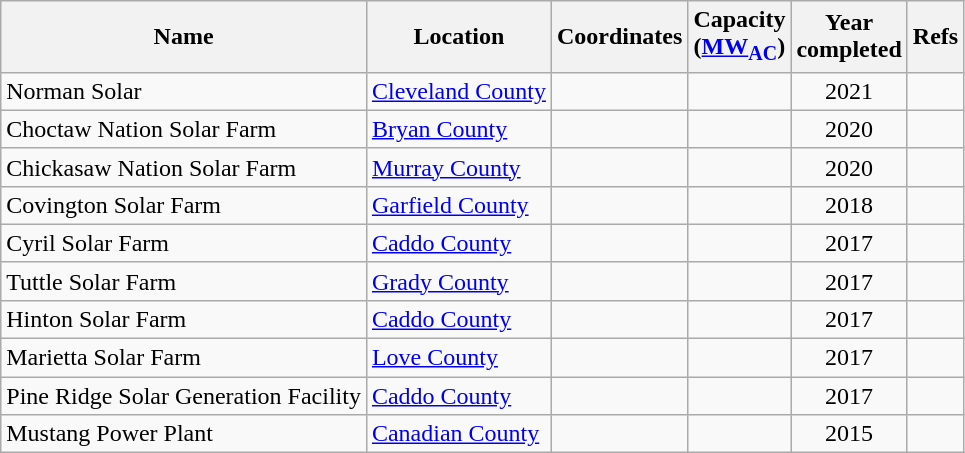<table class="wikitable sortable">
<tr>
<th>Name</th>
<th>Location</th>
<th>Coordinates</th>
<th>Capacity<br>(<a href='#'>MW<sub>AC</sub></a>)</th>
<th>Year<br>completed</th>
<th>Refs</th>
</tr>
<tr>
<td>Norman Solar</td>
<td><a href='#'>Cleveland County</a></td>
<td></td>
<td align="center"></td>
<td align="center">2021</td>
<td></td>
</tr>
<tr>
<td>Choctaw Nation Solar Farm</td>
<td><a href='#'>Bryan County</a></td>
<td></td>
<td align="center"></td>
<td align="center">2020</td>
<td></td>
</tr>
<tr>
<td>Chickasaw Nation Solar Farm</td>
<td><a href='#'>Murray County</a></td>
<td></td>
<td align="center"></td>
<td align="center">2020</td>
<td></td>
</tr>
<tr>
<td>Covington Solar Farm</td>
<td><a href='#'>Garfield County</a></td>
<td></td>
<td align="center"></td>
<td align="center">2018</td>
<td></td>
</tr>
<tr>
<td>Cyril Solar Farm</td>
<td><a href='#'>Caddo County</a></td>
<td></td>
<td align="center"></td>
<td align="center">2017</td>
<td></td>
</tr>
<tr>
<td>Tuttle Solar Farm</td>
<td><a href='#'>Grady County</a></td>
<td></td>
<td align="center"></td>
<td align="center">2017</td>
<td></td>
</tr>
<tr>
<td>Hinton Solar Farm</td>
<td><a href='#'>Caddo County</a></td>
<td></td>
<td align="center"></td>
<td align="center">2017</td>
<td></td>
</tr>
<tr>
<td>Marietta Solar Farm</td>
<td><a href='#'>Love County</a></td>
<td></td>
<td align="center"></td>
<td align="center">2017</td>
<td></td>
</tr>
<tr>
<td>Pine Ridge Solar Generation Facility</td>
<td><a href='#'>Caddo County</a></td>
<td></td>
<td align="center"></td>
<td align="center">2017</td>
<td></td>
</tr>
<tr>
<td>Mustang Power Plant</td>
<td><a href='#'>Canadian County</a></td>
<td></td>
<td align="center"></td>
<td align="center">2015</td>
<td></td>
</tr>
</table>
